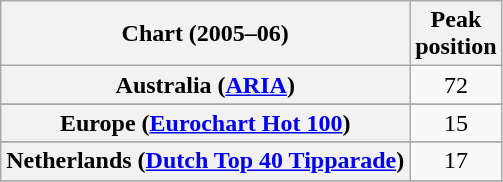<table class="wikitable sortable plainrowheaders" style="text-align:center">
<tr>
<th scope="col">Chart (2005–06)</th>
<th scope="col">Peak<br>position</th>
</tr>
<tr>
<th scope="row">Australia (<a href='#'>ARIA</a>)</th>
<td>72</td>
</tr>
<tr>
</tr>
<tr>
</tr>
<tr>
<th scope="row">Europe (<a href='#'>Eurochart Hot 100</a>)</th>
<td>15</td>
</tr>
<tr>
</tr>
<tr>
</tr>
<tr>
</tr>
<tr>
</tr>
<tr>
<th scope="row">Netherlands (<a href='#'>Dutch Top 40 Tipparade</a>)</th>
<td>17</td>
</tr>
<tr>
</tr>
<tr>
</tr>
<tr>
</tr>
<tr>
</tr>
</table>
